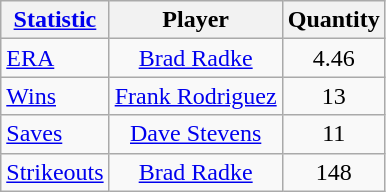<table class="wikitable" style="text-align: center;">
<tr>
<th><a href='#'>Statistic</a></th>
<th>Player</th>
<th>Quantity</th>
</tr>
<tr>
<td align="left"><a href='#'>ERA</a></td>
<td><a href='#'>Brad Radke</a></td>
<td>4.46</td>
</tr>
<tr>
<td align="left"><a href='#'>Wins</a></td>
<td><a href='#'>Frank Rodriguez</a></td>
<td>13</td>
</tr>
<tr>
<td align="left"><a href='#'>Saves</a></td>
<td><a href='#'>Dave Stevens</a></td>
<td>11</td>
</tr>
<tr>
<td align="left"><a href='#'>Strikeouts</a></td>
<td><a href='#'>Brad Radke</a></td>
<td>148</td>
</tr>
</table>
